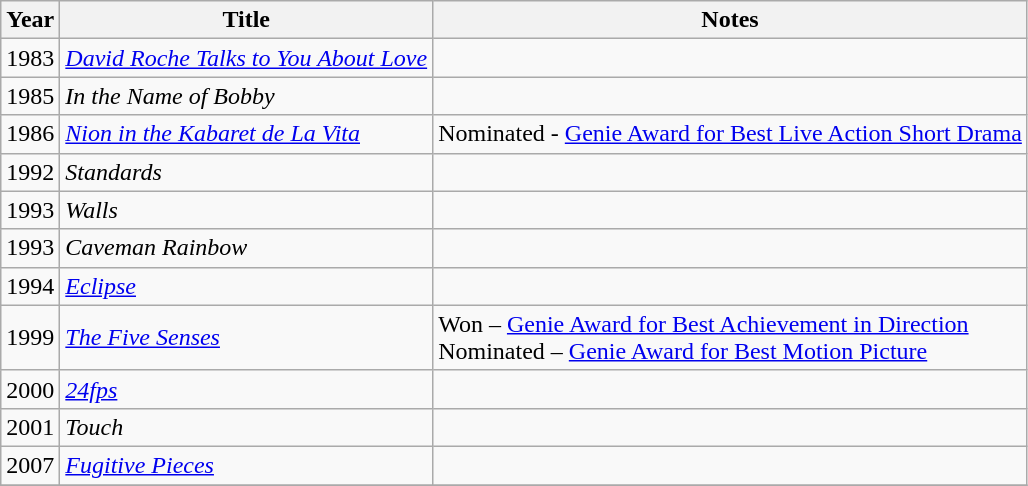<table class="wikitable sortable">
<tr>
<th>Year</th>
<th>Title</th>
<th class="unsortable">Notes</th>
</tr>
<tr>
<td>1983</td>
<td><em><a href='#'>David Roche Talks to You About Love</a></em></td>
<td></td>
</tr>
<tr>
<td>1985</td>
<td><em>In the Name of Bobby</em></td>
<td></td>
</tr>
<tr>
<td>1986</td>
<td><em><a href='#'>Nion in the Kabaret de La Vita</a></em></td>
<td>Nominated - <a href='#'>Genie Award for Best Live Action Short Drama</a></td>
</tr>
<tr>
<td>1992</td>
<td><em>Standards</em></td>
<td></td>
</tr>
<tr>
<td>1993</td>
<td><em>Walls</em></td>
<td></td>
</tr>
<tr>
<td>1993</td>
<td><em>Caveman Rainbow</em></td>
<td></td>
</tr>
<tr>
<td>1994</td>
<td><em><a href='#'>Eclipse</a></em></td>
<td></td>
</tr>
<tr>
<td>1999</td>
<td><em><a href='#'>The Five Senses</a></em></td>
<td>Won – <a href='#'>Genie Award for Best Achievement in Direction</a><br>Nominated – <a href='#'>Genie Award for Best Motion Picture</a></td>
</tr>
<tr>
<td>2000</td>
<td><em><a href='#'>24fps</a></em></td>
<td></td>
</tr>
<tr>
<td>2001</td>
<td><em>Touch</em></td>
<td></td>
</tr>
<tr>
<td>2007</td>
<td><em><a href='#'>Fugitive Pieces</a></em></td>
<td></td>
</tr>
<tr>
</tr>
</table>
